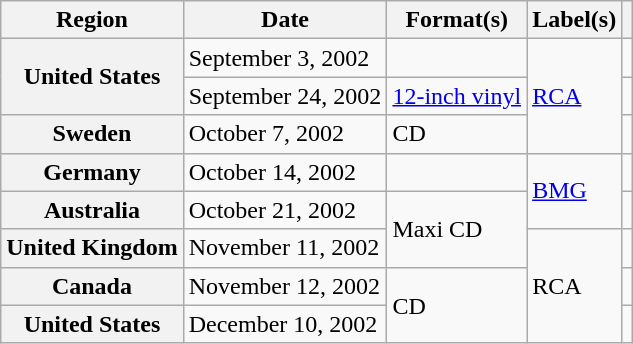<table class="wikitable plainrowheaders">
<tr>
<th scope="col">Region</th>
<th scope="col">Date</th>
<th scope="col">Format(s)</th>
<th scope="col">Label(s)</th>
<th scope="col"></th>
</tr>
<tr>
<th scope="row" rowspan="2">United States</th>
<td>September 3, 2002</td>
<td></td>
<td rowspan="3"><a href='#'>RCA</a></td>
<td align="center"></td>
</tr>
<tr>
<td>September 24, 2002</td>
<td><a href='#'>12-inch vinyl</a></td>
<td align="center"></td>
</tr>
<tr>
<th scope="row">Sweden</th>
<td>October 7, 2002</td>
<td>CD</td>
<td align="center"></td>
</tr>
<tr>
<th scope="row">Germany</th>
<td>October 14, 2002</td>
<td></td>
<td rowspan="2"><a href='#'>BMG</a></td>
<td align="center"></td>
</tr>
<tr>
<th scope="row">Australia</th>
<td>October 21, 2002</td>
<td rowspan="2">Maxi CD</td>
<td align="center"></td>
</tr>
<tr>
<th scope="row">United Kingdom</th>
<td>November 11, 2002</td>
<td rowspan="3">RCA</td>
<td align="center"></td>
</tr>
<tr>
<th scope="row">Canada</th>
<td>November 12, 2002</td>
<td rowspan="2">CD</td>
<td align="center"></td>
</tr>
<tr>
<th scope="row">United States</th>
<td>December 10, 2002</td>
<td align="center"></td>
</tr>
</table>
